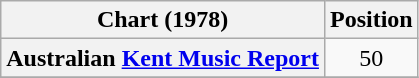<table class="wikitable sortable plainrowheaders">
<tr>
<th scope="col">Chart (1978)</th>
<th scope="col">Position</th>
</tr>
<tr>
<th scope="row">Australian <a href='#'>Kent Music Report</a></th>
<td style="text-align:center;">50</td>
</tr>
<tr>
</tr>
</table>
